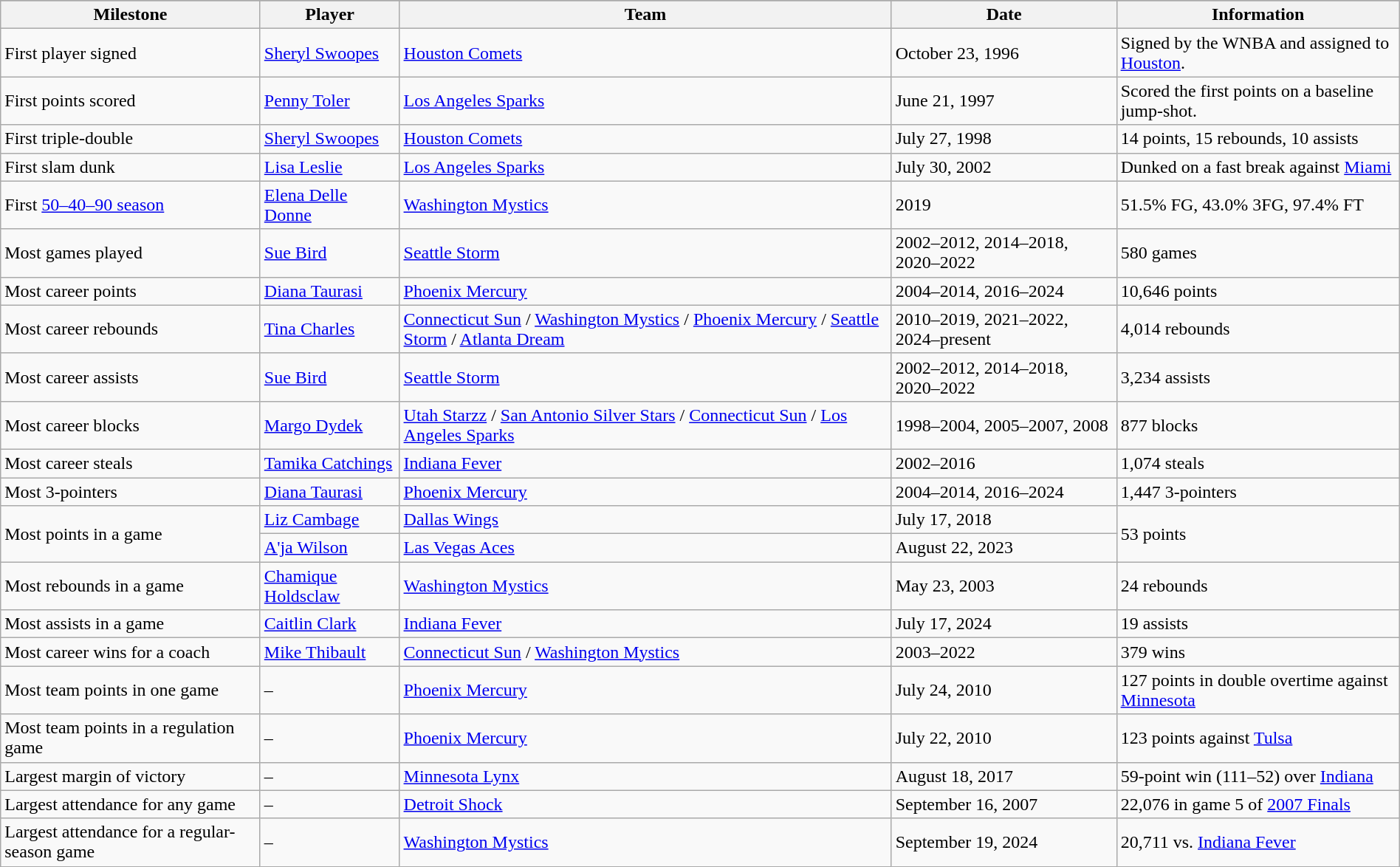<table class="wikitable" style="margin:1em auto;">
<tr>
</tr>
<tr>
<th>Milestone</th>
<th>Player</th>
<th>Team</th>
<th>Date</th>
<th>Information</th>
</tr>
<tr>
<td>First player signed</td>
<td><a href='#'>Sheryl Swoopes</a></td>
<td><a href='#'>Houston Comets</a></td>
<td>October 23, 1996</td>
<td>Signed by the WNBA and assigned to <a href='#'>Houston</a>.</td>
</tr>
<tr>
<td>First points scored</td>
<td><a href='#'>Penny Toler</a></td>
<td><a href='#'>Los Angeles Sparks</a></td>
<td>June 21, 1997</td>
<td>Scored the first points on a baseline jump-shot.</td>
</tr>
<tr>
<td>First triple-double</td>
<td><a href='#'>Sheryl Swoopes</a></td>
<td><a href='#'>Houston Comets</a></td>
<td>July 27, 1998</td>
<td>14 points, 15 rebounds, 10 assists</td>
</tr>
<tr>
<td>First slam dunk</td>
<td><a href='#'>Lisa Leslie</a></td>
<td><a href='#'>Los Angeles Sparks</a></td>
<td>July 30, 2002</td>
<td>Dunked on a fast break against <a href='#'>Miami</a></td>
</tr>
<tr>
<td>First <a href='#'>50–40–90 season</a></td>
<td><a href='#'>Elena Delle Donne</a></td>
<td><a href='#'>Washington Mystics</a></td>
<td>2019</td>
<td>51.5% FG, 43.0% 3FG, 97.4% FT</td>
</tr>
<tr>
<td>Most games played</td>
<td><a href='#'>Sue Bird</a></td>
<td><a href='#'>Seattle Storm</a></td>
<td>2002–2012, 2014–2018, 2020–2022</td>
<td>580 games</td>
</tr>
<tr>
<td>Most career points</td>
<td><a href='#'>Diana Taurasi</a></td>
<td><a href='#'>Phoenix Mercury</a></td>
<td>2004–2014, 2016–2024</td>
<td>10,646 points</td>
</tr>
<tr>
<td>Most career rebounds</td>
<td><a href='#'>Tina Charles</a></td>
<td><a href='#'>Connecticut Sun</a> / <a href='#'>Washington Mystics</a> / <a href='#'>Phoenix Mercury</a> / <a href='#'>Seattle Storm</a> / <a href='#'>Atlanta Dream</a></td>
<td>2010–2019, 2021–2022, 2024–present</td>
<td>4,014 rebounds</td>
</tr>
<tr>
<td>Most career assists</td>
<td><a href='#'>Sue Bird</a></td>
<td><a href='#'>Seattle Storm</a></td>
<td>2002–2012, 2014–2018, 2020–2022</td>
<td>3,234 assists</td>
</tr>
<tr>
<td>Most career blocks</td>
<td><a href='#'>Margo Dydek</a></td>
<td><a href='#'>Utah Starzz</a> / <a href='#'>San Antonio Silver Stars</a> / <a href='#'>Connecticut Sun</a> / <a href='#'>Los Angeles Sparks</a></td>
<td>1998–2004, 2005–2007, 2008</td>
<td>877 blocks</td>
</tr>
<tr>
<td>Most career steals</td>
<td><a href='#'>Tamika Catchings</a></td>
<td><a href='#'>Indiana Fever</a></td>
<td>2002–2016</td>
<td>1,074 steals</td>
</tr>
<tr>
<td>Most 3-pointers</td>
<td><a href='#'>Diana Taurasi</a></td>
<td><a href='#'>Phoenix Mercury</a></td>
<td>2004–2014, 2016–2024</td>
<td>1,447 3-pointers</td>
</tr>
<tr>
<td rowspan=2>Most points in a game</td>
<td><a href='#'>Liz Cambage</a></td>
<td><a href='#'>Dallas Wings</a></td>
<td>July 17, 2018</td>
<td rowspan=2>53 points</td>
</tr>
<tr>
<td><a href='#'>A'ja Wilson</a></td>
<td><a href='#'>Las Vegas Aces</a></td>
<td>August 22, 2023</td>
</tr>
<tr>
<td>Most rebounds in a game</td>
<td><a href='#'>Chamique Holdsclaw</a></td>
<td><a href='#'>Washington Mystics</a></td>
<td>May 23, 2003</td>
<td>24 rebounds</td>
</tr>
<tr>
<td>Most assists in a game</td>
<td><a href='#'>Caitlin Clark</a></td>
<td><a href='#'>Indiana Fever</a></td>
<td>July 17, 2024</td>
<td>19 assists</td>
</tr>
<tr>
<td>Most career wins for a coach</td>
<td><a href='#'>Mike Thibault</a></td>
<td><a href='#'>Connecticut Sun</a> / <a href='#'>Washington Mystics</a></td>
<td>2003–2022</td>
<td>379 wins</td>
</tr>
<tr>
<td>Most team points in one game</td>
<td>–</td>
<td><a href='#'>Phoenix Mercury</a></td>
<td>July 24, 2010</td>
<td>127 points in double overtime against <a href='#'>Minnesota</a></td>
</tr>
<tr>
<td>Most team points in a regulation game</td>
<td>–</td>
<td><a href='#'>Phoenix Mercury</a></td>
<td>July 22, 2010</td>
<td>123 points against <a href='#'>Tulsa</a></td>
</tr>
<tr>
<td>Largest margin of victory</td>
<td>–</td>
<td><a href='#'>Minnesota Lynx</a></td>
<td>August 18, 2017</td>
<td>59-point win (111–52) over <a href='#'>Indiana</a></td>
</tr>
<tr>
<td>Largest attendance for any game</td>
<td>–</td>
<td><a href='#'>Detroit Shock</a></td>
<td>September 16, 2007</td>
<td>22,076 in game 5 of <a href='#'>2007 Finals</a></td>
</tr>
<tr>
<td>Largest attendance for a regular-season game</td>
<td>–</td>
<td><a href='#'>Washington Mystics</a></td>
<td>September 19, 2024</td>
<td>20,711 vs. <a href='#'>Indiana Fever</a></td>
</tr>
</table>
